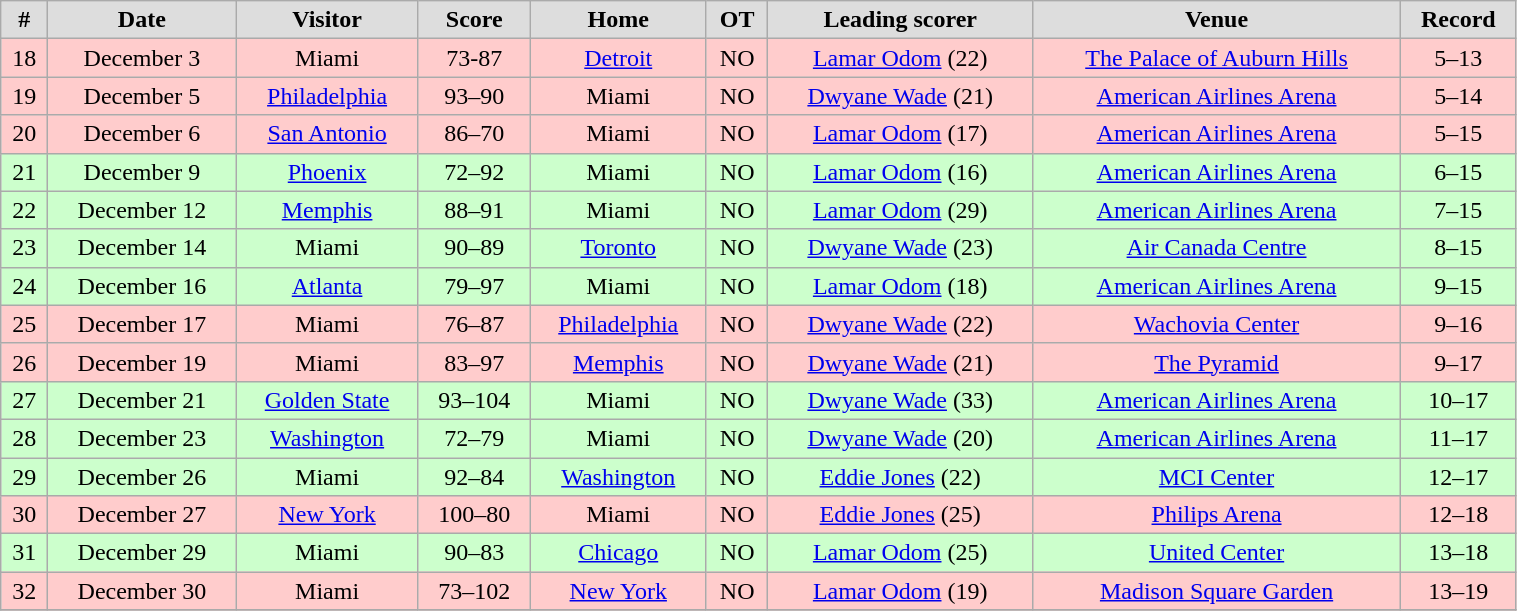<table class="wikitable" width="80%">
<tr align="center"  bgcolor="#dddddd">
<td><strong>#</strong></td>
<td><strong>Date</strong></td>
<td><strong>Visitor</strong></td>
<td><strong>Score</strong></td>
<td><strong>Home</strong></td>
<td><strong>OT</strong></td>
<td><strong>Leading scorer</strong></td>
<td><strong>Venue</strong></td>
<td><strong>Record</strong></td>
</tr>
<tr align="center" bgcolor="#ffcccc">
<td>18</td>
<td>December 3</td>
<td>Miami</td>
<td>73-87</td>
<td><a href='#'>Detroit</a></td>
<td>NO</td>
<td><a href='#'>Lamar Odom</a> (22)</td>
<td><a href='#'>The Palace of Auburn Hills</a></td>
<td>5–13</td>
</tr>
<tr align="center" bgcolor="#ffcccc">
<td>19</td>
<td>December 5</td>
<td><a href='#'>Philadelphia</a></td>
<td>93–90</td>
<td>Miami</td>
<td>NO</td>
<td><a href='#'>Dwyane Wade</a> (21)</td>
<td><a href='#'>American Airlines Arena</a></td>
<td>5–14</td>
</tr>
<tr align="center" bgcolor="#ffcccc">
<td>20</td>
<td>December 6</td>
<td><a href='#'>San Antonio</a></td>
<td>86–70</td>
<td>Miami</td>
<td>NO</td>
<td><a href='#'>Lamar Odom</a> (17)</td>
<td><a href='#'>American Airlines Arena</a></td>
<td>5–15</td>
</tr>
<tr align="center" bgcolor="#ccffcc">
<td>21</td>
<td>December 9</td>
<td><a href='#'>Phoenix</a></td>
<td>72–92</td>
<td>Miami</td>
<td>NO</td>
<td><a href='#'>Lamar Odom</a> (16)</td>
<td><a href='#'>American Airlines Arena</a></td>
<td>6–15</td>
</tr>
<tr align="center" bgcolor="#ccffcc">
<td>22</td>
<td>December 12</td>
<td><a href='#'>Memphis</a></td>
<td>88–91</td>
<td>Miami</td>
<td>NO</td>
<td><a href='#'>Lamar Odom</a> (29)</td>
<td><a href='#'>American Airlines Arena</a></td>
<td>7–15</td>
</tr>
<tr align="center" bgcolor="#ccffcc">
<td>23</td>
<td>December 14</td>
<td>Miami</td>
<td>90–89</td>
<td><a href='#'>Toronto</a></td>
<td>NO</td>
<td><a href='#'>Dwyane Wade</a> (23)</td>
<td><a href='#'>Air Canada Centre</a></td>
<td>8–15</td>
</tr>
<tr align="center" bgcolor="#ccffcc">
<td>24</td>
<td>December 16</td>
<td><a href='#'>Atlanta</a></td>
<td>79–97</td>
<td>Miami</td>
<td>NO</td>
<td><a href='#'>Lamar Odom</a> (18)</td>
<td><a href='#'>American Airlines Arena</a></td>
<td>9–15</td>
</tr>
<tr align="center" bgcolor="#ffcccc">
<td>25</td>
<td>December 17</td>
<td>Miami</td>
<td>76–87</td>
<td><a href='#'>Philadelphia</a></td>
<td>NO</td>
<td><a href='#'>Dwyane Wade</a> (22)</td>
<td><a href='#'>Wachovia Center</a></td>
<td>9–16</td>
</tr>
<tr align="center" bgcolor="#ffcccc">
<td>26</td>
<td>December 19</td>
<td>Miami</td>
<td>83–97</td>
<td><a href='#'>Memphis</a></td>
<td>NO</td>
<td><a href='#'>Dwyane Wade</a> (21)</td>
<td><a href='#'>The Pyramid</a></td>
<td>9–17</td>
</tr>
<tr align="center" bgcolor="#ccffcc">
<td>27</td>
<td>December 21</td>
<td><a href='#'>Golden State</a></td>
<td>93–104</td>
<td>Miami</td>
<td>NO</td>
<td><a href='#'>Dwyane Wade</a> (33)</td>
<td><a href='#'>American Airlines Arena</a></td>
<td>10–17</td>
</tr>
<tr align="center" bgcolor="#ccffcc">
<td>28</td>
<td>December 23</td>
<td><a href='#'>Washington</a></td>
<td>72–79</td>
<td>Miami</td>
<td>NO</td>
<td><a href='#'>Dwyane Wade</a> (20)</td>
<td><a href='#'>American Airlines Arena</a></td>
<td>11–17</td>
</tr>
<tr align="center" bgcolor="#ccffcc">
<td>29</td>
<td>December 26</td>
<td>Miami</td>
<td>92–84</td>
<td><a href='#'>Washington</a></td>
<td>NO</td>
<td><a href='#'>Eddie Jones</a> (22)</td>
<td><a href='#'>MCI Center</a></td>
<td>12–17</td>
</tr>
<tr align="center" bgcolor="#ffcccc">
<td>30</td>
<td>December 27</td>
<td><a href='#'>New York</a></td>
<td>100–80</td>
<td>Miami</td>
<td>NO</td>
<td><a href='#'>Eddie Jones</a> (25)</td>
<td><a href='#'>Philips Arena</a></td>
<td>12–18</td>
</tr>
<tr align="center" bgcolor="#ccffcc">
<td>31</td>
<td>December 29</td>
<td>Miami</td>
<td>90–83</td>
<td><a href='#'>Chicago</a></td>
<td>NO</td>
<td><a href='#'>Lamar Odom</a> (25)</td>
<td><a href='#'>United Center</a></td>
<td>13–18</td>
</tr>
<tr align="center" bgcolor="#ffcccc">
<td>32</td>
<td>December 30</td>
<td>Miami</td>
<td>73–102</td>
<td><a href='#'>New York</a></td>
<td>NO</td>
<td><a href='#'>Lamar Odom</a> (19)</td>
<td><a href='#'>Madison Square Garden</a></td>
<td>13–19</td>
</tr>
<tr align="center">
</tr>
</table>
